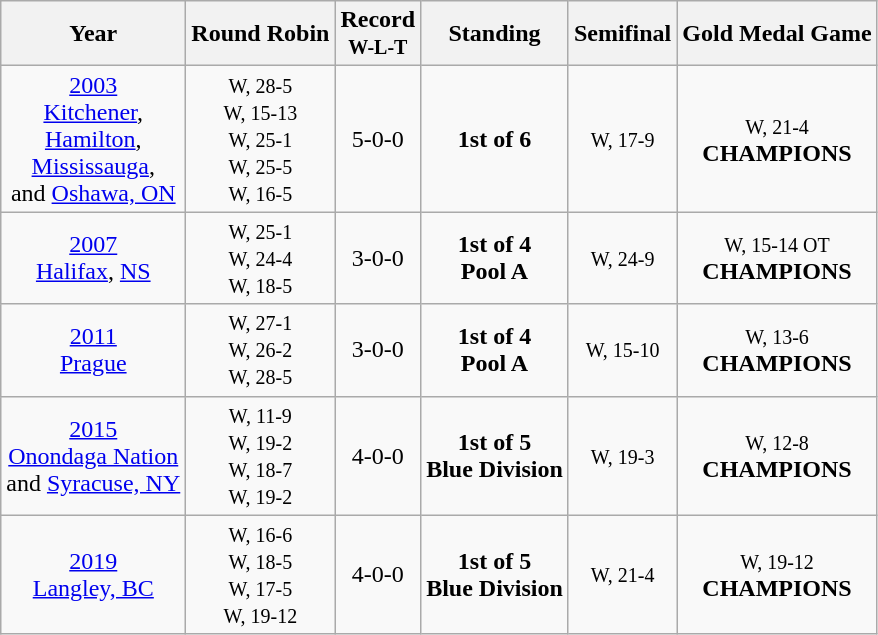<table class="wikitable" style="text-align:center;">
<tr>
<th>Year</th>
<th>Round Robin</th>
<th>Record<br><small>W-L-T</small></th>
<th>Standing</th>
<th>Semifinal</th>
<th>Gold Medal Game</th>
</tr>
<tr>
<td><a href='#'>2003</a><br><a href='#'>Kitchener</a>,<br><a href='#'>Hamilton</a>,<br><a href='#'>Mississauga</a>,<br>and <a href='#'>Oshawa, ON</a></td>
<td><small>W,  28-5<br>W,  15-13<br>W,  25-1<br>W,  25-5<br>W,  16-5</small></td>
<td>5-0-0</td>
<td><strong>1st of 6</strong></td>
<td><small>W,  17-9</small></td>
<td><small>W,  21-4</small><br><strong>CHAMPIONS</strong></td>
</tr>
<tr>
<td><a href='#'>2007</a><br><a href='#'>Halifax</a>, <a href='#'>NS</a></td>
<td><small>W,  25-1<br>W,  24-4<br>W,  18-5</small></td>
<td>3-0-0</td>
<td><strong>1st of 4<br>Pool A</strong></td>
<td><small>W,  24-9</small></td>
<td><small>W,  15-14 OT</small><br><strong>CHAMPIONS</strong></td>
</tr>
<tr>
<td><a href='#'>2011</a><br><a href='#'>Prague</a></td>
<td><small>W,  27-1<br>W,  26-2<br>W,  28-5</small></td>
<td>3-0-0</td>
<td><strong>1st of 4<br>Pool A</strong></td>
<td><small>W,  15-10</small></td>
<td><small>W,  13-6</small><br><strong>CHAMPIONS</strong></td>
</tr>
<tr>
<td><a href='#'>2015</a><br><a href='#'>Onondaga Nation</a><br>and <a href='#'>Syracuse, NY</a></td>
<td><small>W,  11-9<br>W,  19-2<br>W,  18-7<br>W,  19-2</small></td>
<td>4-0-0</td>
<td><strong>1st of 5<br>Blue Division</strong></td>
<td><small>W,  19-3</small></td>
<td><small>W,  12-8</small><br><strong>CHAMPIONS</strong></td>
</tr>
<tr>
<td><a href='#'>2019</a><br><a href='#'>Langley, BC</a></td>
<td><small>W,  16-6<br>W,  18-5<br>W,  17-5<br>W,  19-12</small></td>
<td>4-0-0</td>
<td><strong>1st of 5<br>Blue Division</strong></td>
<td><small>W,  21-4</small></td>
<td><small>W,  19-12</small><br><strong>CHAMPIONS</strong></td>
</tr>
</table>
